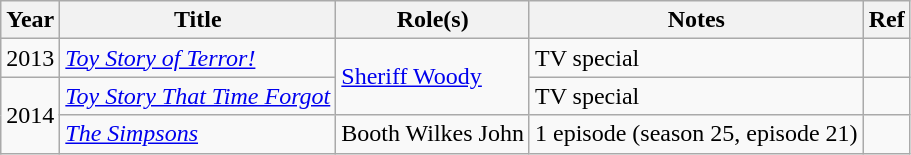<table class="wikitable plainrowheaders sortable">
<tr>
<th scope="col">Year</th>
<th scope="col">Title</th>
<th scope="col">Role(s)</th>
<th scope="col">Notes</th>
<th scope="col" class="unsortable">Ref</th>
</tr>
<tr>
<td>2013</td>
<td><em><a href='#'>Toy Story of Terror!</a></em></td>
<td rowspan=2><a href='#'>Sheriff Woody</a></td>
<td>TV special</td>
<td></td>
</tr>
<tr>
<td rowspan=2>2014</td>
<td><em><a href='#'>Toy Story That Time Forgot</a></em></td>
<td>TV special</td>
<td></td>
</tr>
<tr>
<td><em><a href='#'>The Simpsons</a></em></td>
<td>Booth Wilkes John</td>
<td>1 episode (season 25, episode 21)</td>
<td></td>
</tr>
</table>
